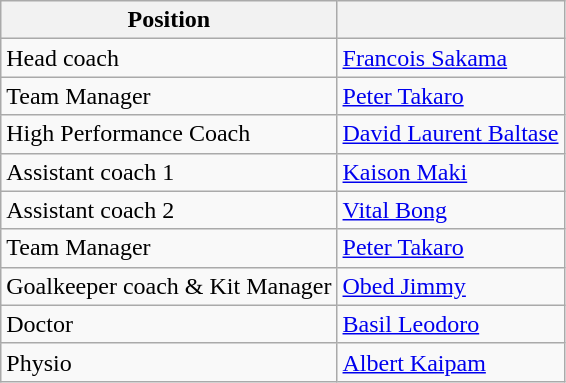<table class="wikitable">
<tr>
<th>Position</th>
<th></th>
</tr>
<tr>
<td>Head coach</td>
<td> <a href='#'>Francois Sakama</a></td>
</tr>
<tr>
<td>Team Manager</td>
<td> <a href='#'>Peter Takaro</a></td>
</tr>
<tr>
<td>High Performance Coach</td>
<td> <a href='#'>David Laurent Baltase</a></td>
</tr>
<tr>
<td>Assistant coach 1</td>
<td> <a href='#'>Kaison Maki</a></td>
</tr>
<tr>
<td>Assistant coach 2</td>
<td> <a href='#'>Vital Bong</a></td>
</tr>
<tr>
<td>Team Manager</td>
<td> <a href='#'>Peter Takaro</a></td>
</tr>
<tr>
<td>Goalkeeper coach & Kit Manager</td>
<td> <a href='#'>Obed Jimmy</a></td>
</tr>
<tr>
<td>Doctor</td>
<td> <a href='#'>Basil Leodoro</a></td>
</tr>
<tr>
<td>Physio</td>
<td> <a href='#'>Albert Kaipam</a></td>
</tr>
</table>
